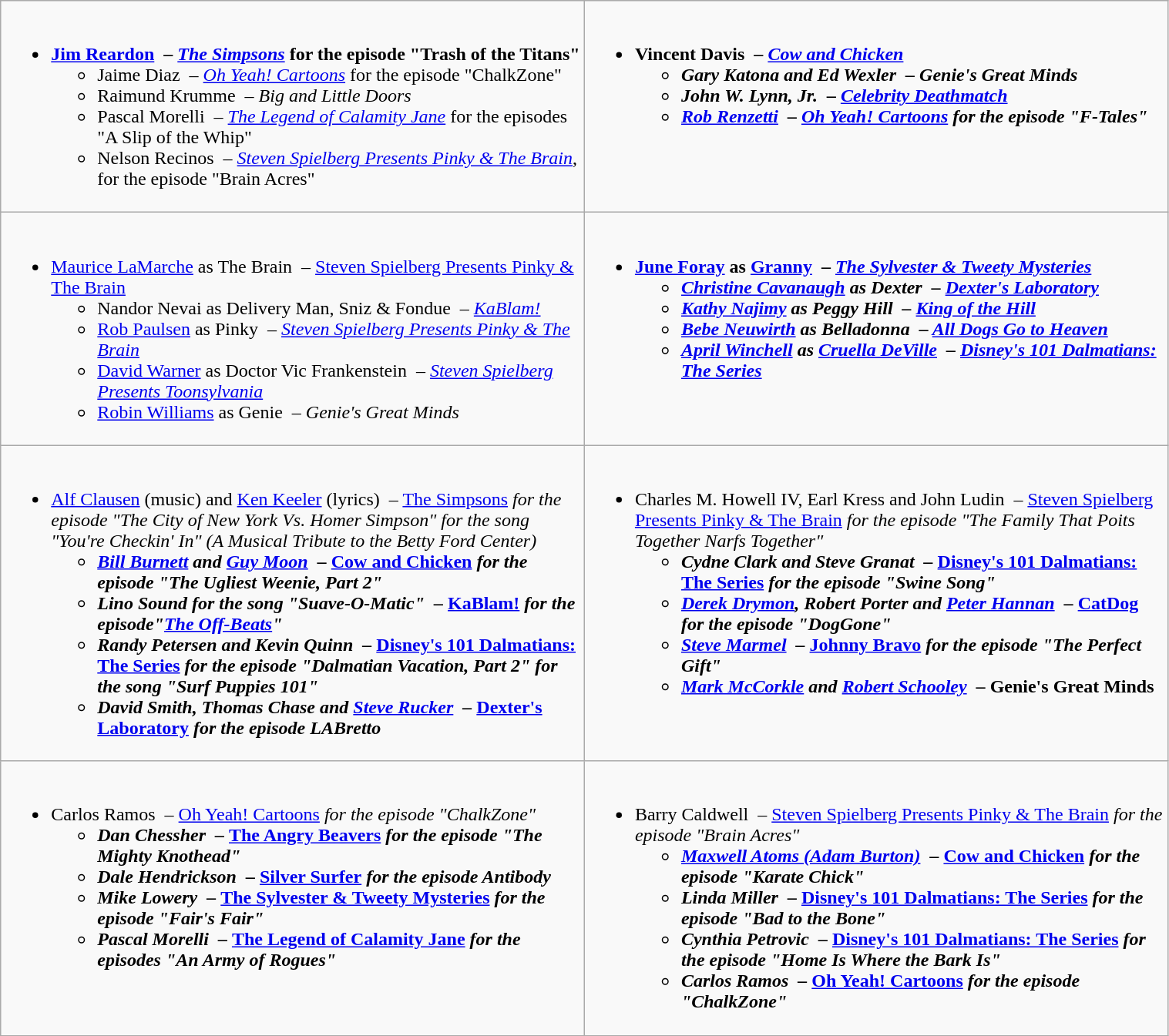<table class=wikitable width=80%>
<tr>
<td valign="top" width="30%"><br><ul><li><strong><a href='#'>Jim Reardon</a>  – <em><a href='#'>The Simpsons</a></em> for the episode "Trash of the Titans"</strong><ul><li>Jaime Diaz  – <em><a href='#'>Oh Yeah! Cartoons</a></em> for the episode "ChalkZone"</li><li>Raimund Krumme  – <em>Big and Little Doors</em></li><li>Pascal Morelli  – <em><a href='#'>The Legend of Calamity Jane</a></em> for the episodes "A Slip of the Whip"</li><li>Nelson Recinos  – <em><a href='#'>Steven Spielberg Presents Pinky & The Brain</a></em>, for the episode "Brain Acres"</li></ul></li></ul></td>
<td valign="top" width="30%"><br><ul><li><strong>Vincent Davis  – <em><a href='#'>Cow and Chicken</a><strong><em><ul><li>Gary Katona and Ed Wexler  – </em>Genie's Great Minds<em></li><li>John W. Lynn, Jr.  – </em><a href='#'>Celebrity Deathmatch</a><em></li><li><a href='#'>Rob Renzetti</a>  – </em><a href='#'>Oh Yeah! Cartoons</a><em> for the episode "F-Tales"</li></ul></li></ul></td>
</tr>
<tr>
<td valign="top" width="30%"><br><ul><li></strong><a href='#'>Maurice LaMarche</a> as The Brain  – </em><a href='#'>Steven Spielberg Presents Pinky & The Brain</a></em></strong><ul><li>Nandor Nevai as Delivery Man, Sniz & Fondue  – <em><a href='#'>KaBlam!</a></em></li><li><a href='#'>Rob Paulsen</a> as Pinky  – <em><a href='#'>Steven Spielberg Presents Pinky & The Brain</a></em></li><li><a href='#'>David Warner</a> as Doctor Vic Frankenstein  – <em><a href='#'>Steven Spielberg Presents Toonsylvania</a></em></li><li><a href='#'>Robin Williams</a> as Genie  – <em>Genie's Great Minds</em></li></ul></li></ul></td>
<td valign="top" width="30%"><br><ul><li><strong><a href='#'>June Foray</a> as <a href='#'>Granny</a>  – <em><a href='#'>The Sylvester & Tweety Mysteries</a><strong><em><ul><li><a href='#'>Christine Cavanaugh</a> as Dexter  – </em><a href='#'>Dexter's Laboratory</a><em></li><li><a href='#'>Kathy Najimy</a> as Peggy Hill  – </em><a href='#'>King of the Hill</a><em></li><li><a href='#'>Bebe Neuwirth</a> as Belladonna  – </em><a href='#'>All Dogs Go to Heaven</a><em></li><li><a href='#'>April Winchell</a> as <a href='#'>Cruella DeVille</a>  – </em><a href='#'>Disney's 101 Dalmatians: The Series</a><em></li></ul></li></ul></td>
</tr>
<tr>
<td valign="top" width="30%"><br><ul><li></strong><a href='#'>Alf Clausen</a> (music) and <a href='#'>Ken Keeler</a> (lyrics)  – </em><a href='#'>The Simpsons</a><em> for the episode "The City of New York Vs. Homer Simpson" for the song "You're Checkin' In" (A Musical Tribute to the Betty Ford Center)<strong><ul><li><a href='#'>Bill Burnett</a> and <a href='#'>Guy Moon</a>  – </em><a href='#'>Cow and Chicken</a><em> for the episode "The Ugliest Weenie, Part 2"</li><li>Lino Sound for the song "Suave-O-Matic"  – </em><a href='#'>KaBlam!</a><em> for the episode"<a href='#'>The Off-Beats</a>"</li><li>Randy Petersen and Kevin Quinn  – </em><a href='#'>Disney's 101 Dalmatians: The Series</a><em> for the episode "Dalmatian Vacation, Part 2" for the song "Surf Puppies 101"</li><li>David Smith, Thomas Chase and <a href='#'>Steve Rucker</a>  – </em><a href='#'>Dexter's Laboratory</a><em> for the episode LABretto</li></ul></li></ul></td>
<td valign="top" width="30%"><br><ul><li></strong>Charles M. Howell IV, Earl Kress and John Ludin  – </em><a href='#'>Steven Spielberg Presents Pinky & The Brain</a><em> for the episode "The Family That Poits Together Narfs Together" <strong><ul><li>Cydne Clark and Steve Granat  – </em><a href='#'>Disney's 101 Dalmatians: The Series</a><em> for the episode "Swine Song"</li><li><a href='#'>Derek Drymon</a>, Robert Porter and <a href='#'>Peter Hannan</a>  – </em><a href='#'>CatDog</a><em> for the episode "DogGone"</li><li><a href='#'>Steve Marmel</a>  – </em><a href='#'>Johnny Bravo</a><em> for the episode "The Perfect Gift"</li><li><a href='#'>Mark McCorkle</a> and <a href='#'>Robert Schooley</a>  – </em>Genie's Great Minds<em></li></ul></li></ul></td>
</tr>
<tr>
<td valign="top" width="30%"><br><ul><li></strong>Carlos Ramos  – </em><a href='#'>Oh Yeah! Cartoons</a><em> for the episode "ChalkZone"<strong><ul><li>Dan Chessher  – </em><a href='#'>The Angry Beavers</a><em> for the episode "The Mighty Knothead"</li><li>Dale Hendrickson  – </em><a href='#'>Silver Surfer</a><em> for the episode Antibody</li><li>Mike Lowery  – </em><a href='#'>The Sylvester & Tweety Mysteries</a><em> for the episode "Fair's Fair"</li><li>Pascal Morelli  – </em><a href='#'>The Legend of Calamity Jane</a><em> for the episodes "An Army of Rogues"</li></ul></li></ul></td>
<td valign="top" width="30%"><br><ul><li></strong>Barry Caldwell  – </em><a href='#'>Steven Spielberg Presents Pinky & The Brain</a><em> for the episode "Brain Acres" <strong><ul><li><a href='#'>Maxwell Atoms (Adam Burton)</a>  – </em><a href='#'>Cow and Chicken</a><em> for the episode "Karate Chick"</li><li>Linda Miller  – </em><a href='#'>Disney's 101 Dalmatians: The Series</a><em> for the episode "Bad to the Bone"</li><li>Cynthia Petrovic  – </em><a href='#'>Disney's 101 Dalmatians: The Series</a><em> for the episode "Home Is Where the Bark Is"</li><li>Carlos Ramos  – </em><a href='#'>Oh Yeah! Cartoons</a><em> for the episode "ChalkZone"</li></ul></li></ul></td>
</tr>
</table>
